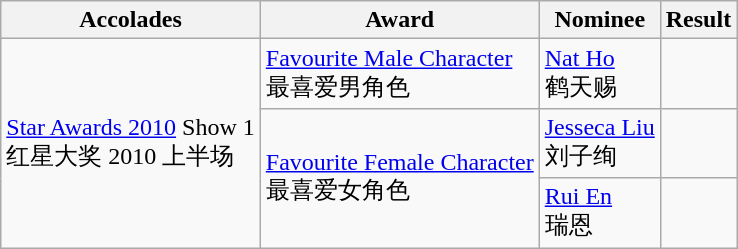<table class="wikitable">
<tr>
<th>Accolades</th>
<th>Award</th>
<th>Nominee</th>
<th>Result</th>
</tr>
<tr>
<td rowspan="3"><a href='#'>Star Awards 2010</a> Show 1 <br> 红星大奖 2010 上半场</td>
<td><a href='#'>Favourite Male Character</a> <br> 最喜爱男角色</td>
<td><a href='#'>Nat Ho</a> <br> 鹤天赐</td>
<td></td>
</tr>
<tr>
<td rowspan="2"><a href='#'>Favourite Female Character</a> <br> 最喜爱女角色</td>
<td><a href='#'>Jesseca Liu</a> <br> 刘子绚</td>
<td></td>
</tr>
<tr>
<td><a href='#'>Rui En</a> <br> 瑞恩</td>
<td></td>
</tr>
</table>
